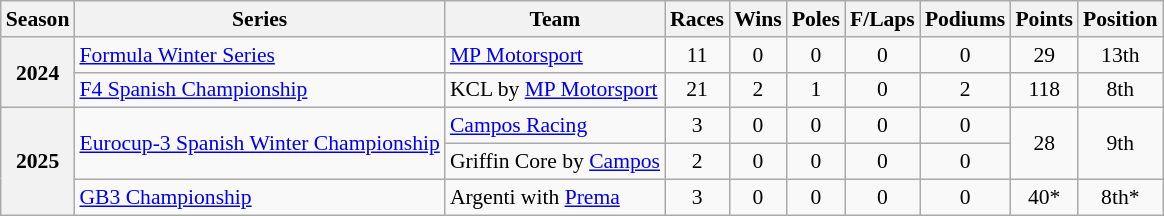<table class="wikitable" style="font-size: 90%; text-align:center">
<tr>
<th>Season</th>
<th>Series</th>
<th>Team</th>
<th>Races</th>
<th>Wins</th>
<th>Poles</th>
<th>F/Laps</th>
<th>Podiums</th>
<th>Points</th>
<th>Position</th>
</tr>
<tr>
<th rowspan="2">2024</th>
<td align="left"><a href='#'>Formula Winter Series</a></td>
<td align="left"><a href='#'>MP Motorsport</a></td>
<td>11</td>
<td>0</td>
<td>0</td>
<td>0</td>
<td>0</td>
<td>29</td>
<td>13th</td>
</tr>
<tr>
<td align="left"nowrap><a href='#'>F4 Spanish Championship</a></td>
<td align="left"nowrap>KCL by <a href='#'>MP Motorsport</a></td>
<td>21</td>
<td>2</td>
<td>1</td>
<td>0</td>
<td>2</td>
<td>118</td>
<td>8th</td>
</tr>
<tr>
<th rowspan="3">2025</th>
<td rowspan="2" align="left"><a href='#'>Eurocup-3 Spanish Winter Championship</a></td>
<td align=left><a href='#'>Campos Racing</a></td>
<td>3</td>
<td>0</td>
<td>0</td>
<td>0</td>
<td>0</td>
<td rowspan="2">28</td>
<td rowspan="2">9th</td>
</tr>
<tr>
<td align=left>Griffin Core by <a href='#'>Campos</a></td>
<td>2</td>
<td>0</td>
<td>0</td>
<td>0</td>
<td>0</td>
</tr>
<tr>
<td align=left><a href='#'>GB3 Championship</a></td>
<td align=left>Argenti with <a href='#'>Prema</a></td>
<td>3</td>
<td>0</td>
<td>0</td>
<td>0</td>
<td>0</td>
<td>40*</td>
<td>8th*</td>
</tr>
</table>
